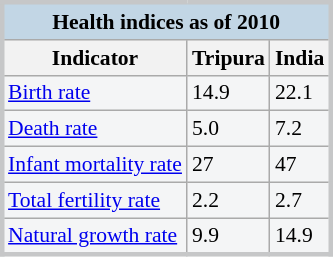<table class="wikitable"  style="float:right; margin:0 0 1em 1em; background:#f4f5f6; border:#c6c7c8 solid; font-size:90%;">
<tr>
<td colspan="3"  style="background:#c2d6e5; text-align:center;"><strong>Health indices as of 2010</strong></td>
</tr>
<tr>
<th>Indicator</th>
<th>Tripura</th>
<th>India</th>
</tr>
<tr>
<td><a href='#'>Birth rate</a></td>
<td>14.9</td>
<td>22.1</td>
</tr>
<tr>
<td><a href='#'>Death rate</a></td>
<td>5.0</td>
<td>7.2</td>
</tr>
<tr>
<td><a href='#'>Infant mortality rate</a></td>
<td>27</td>
<td>47</td>
</tr>
<tr>
<td><a href='#'>Total fertility rate</a></td>
<td>2.2</td>
<td>2.7</td>
</tr>
<tr>
<td><a href='#'>Natural growth rate</a></td>
<td>9.9</td>
<td>14.9</td>
</tr>
</table>
